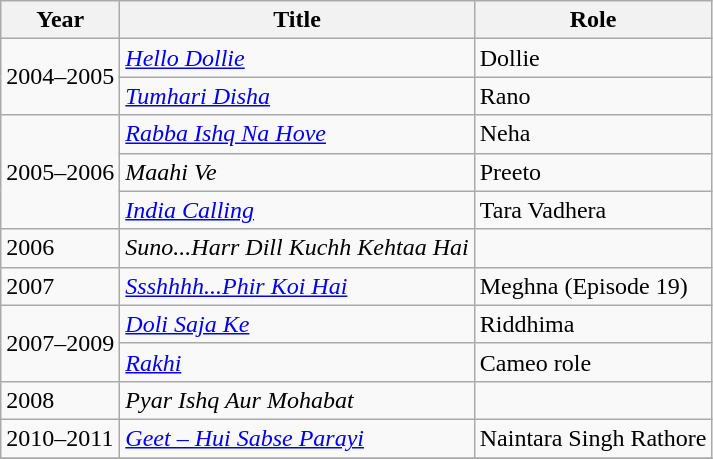<table class="wikitable sortable">
<tr>
<th>Year</th>
<th>Title</th>
<th>Role</th>
</tr>
<tr>
<td rowspan="2">2004–2005</td>
<td><em><a href='#'>Hello Dollie</a></em></td>
<td>Dollie</td>
</tr>
<tr>
<td><em><a href='#'>Tumhari Disha</a></em></td>
<td>Rano</td>
</tr>
<tr>
<td rowspan="3">2005–2006</td>
<td><em><a href='#'>Rabba Ishq Na Hove</a></em></td>
<td>Neha</td>
</tr>
<tr>
<td><em>Maahi Ve</em></td>
<td>Preeto</td>
</tr>
<tr>
<td><em><a href='#'>India Calling</a></em></td>
<td>Tara Vadhera</td>
</tr>
<tr>
<td>2006</td>
<td><em>Suno...Harr Dill Kuchh Kehtaa Hai</em></td>
<td></td>
</tr>
<tr>
<td>2007</td>
<td><em><a href='#'>Ssshhhh...Phir Koi Hai</a></em></td>
<td>Meghna (Episode 19)</td>
</tr>
<tr>
<td rowspan="2">2007–2009</td>
<td><em><a href='#'>Doli Saja Ke</a></em></td>
<td>Riddhima</td>
</tr>
<tr>
<td><em><a href='#'>Rakhi</a></em></td>
<td>Cameo role</td>
</tr>
<tr>
<td>2008</td>
<td><em>Pyar Ishq Aur Mohabat</em></td>
<td></td>
</tr>
<tr>
<td>2010–2011</td>
<td><em><a href='#'>Geet – Hui Sabse Parayi</a></em></td>
<td>Naintara Singh Rathore</td>
</tr>
<tr>
</tr>
</table>
